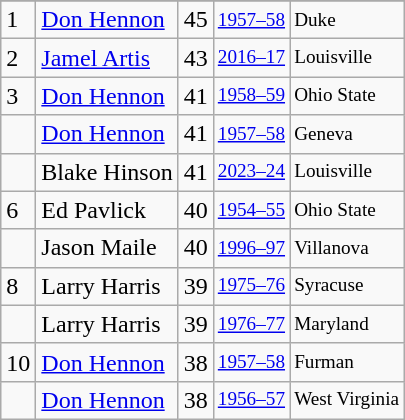<table class="wikitable">
<tr>
</tr>
<tr>
<td>1</td>
<td><a href='#'>Don Hennon</a></td>
<td>45</td>
<td style="font-size:80%;"><a href='#'>1957–58</a></td>
<td style="font-size:80%;">Duke</td>
</tr>
<tr>
<td>2</td>
<td><a href='#'>Jamel Artis</a></td>
<td>43</td>
<td style="font-size:80%;"><a href='#'>2016–17</a></td>
<td style="font-size:80%;">Louisville</td>
</tr>
<tr>
<td>3</td>
<td><a href='#'>Don Hennon</a></td>
<td>41</td>
<td style="font-size:80%;"><a href='#'>1958–59</a></td>
<td style="font-size:80%;">Ohio State</td>
</tr>
<tr>
<td></td>
<td><a href='#'>Don Hennon</a></td>
<td>41</td>
<td style="font-size:80%;"><a href='#'>1957–58</a></td>
<td style="font-size:80%;">Geneva</td>
</tr>
<tr>
<td></td>
<td>Blake Hinson</td>
<td>41</td>
<td style="font-size:80%;"><a href='#'>2023–24</a></td>
<td style="font-size:80%;">Louisville</td>
</tr>
<tr>
<td>6</td>
<td>Ed Pavlick</td>
<td>40</td>
<td style="font-size:80%;"><a href='#'>1954–55</a></td>
<td style="font-size:80%;">Ohio State</td>
</tr>
<tr>
<td></td>
<td>Jason Maile</td>
<td>40</td>
<td style="font-size:80%;"><a href='#'>1996–97</a></td>
<td style="font-size:80%;">Villanova</td>
</tr>
<tr>
<td>8</td>
<td>Larry Harris</td>
<td>39</td>
<td style="font-size:80%;"><a href='#'>1975–76</a></td>
<td style="font-size:80%;">Syracuse</td>
</tr>
<tr>
<td></td>
<td>Larry Harris</td>
<td>39</td>
<td style="font-size:80%;"><a href='#'>1976–77</a></td>
<td style="font-size:80%;">Maryland</td>
</tr>
<tr>
<td>10</td>
<td><a href='#'>Don Hennon</a></td>
<td>38</td>
<td style="font-size:80%;"><a href='#'>1957–58</a></td>
<td style="font-size:80%;">Furman</td>
</tr>
<tr>
<td></td>
<td><a href='#'>Don Hennon</a></td>
<td>38</td>
<td style="font-size:80%;"><a href='#'>1956–57</a></td>
<td style="font-size:80%;">West Virginia</td>
</tr>
</table>
